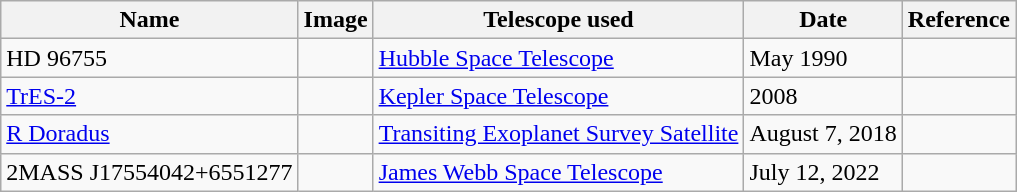<table class="wikitable">
<tr>
<th>Name</th>
<th>Image</th>
<th>Telescope used</th>
<th>Date</th>
<th>Reference</th>
</tr>
<tr>
<td>HD 96755</td>
<td></td>
<td><a href='#'>Hubble Space Telescope</a></td>
<td>May 1990</td>
<td></td>
</tr>
<tr>
<td><a href='#'>TrES-2</a></td>
<td></td>
<td><a href='#'>Kepler Space Telescope</a></td>
<td>2008</td>
<td></td>
</tr>
<tr>
<td><a href='#'>R Doradus</a></td>
<td></td>
<td><a href='#'>Transiting Exoplanet Survey Satellite</a></td>
<td>August 7, 2018</td>
<td></td>
</tr>
<tr>
<td>2MASS J17554042+6551277</td>
<td></td>
<td><a href='#'>James Webb Space Telescope</a></td>
<td>July 12, 2022</td>
<td></td>
</tr>
</table>
